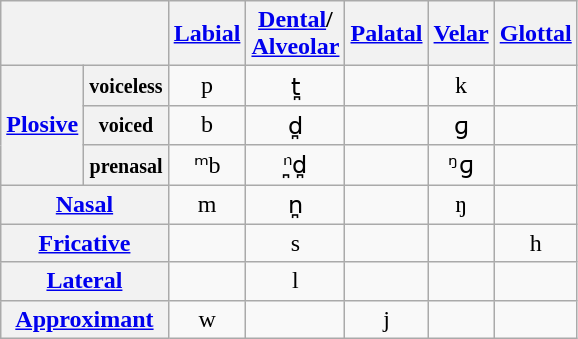<table class="wikitable" style="text-align:center">
<tr>
<th colspan="2"></th>
<th><a href='#'>Labial</a></th>
<th><a href='#'>Dental</a>/<br><a href='#'>Alveolar</a></th>
<th><a href='#'>Palatal</a></th>
<th><a href='#'>Velar</a></th>
<th><a href='#'>Glottal</a></th>
</tr>
<tr>
<th rowspan="3"><a href='#'>Plosive</a></th>
<th><small>voiceless</small></th>
<td>p</td>
<td>t̪</td>
<td></td>
<td>k</td>
<td></td>
</tr>
<tr>
<th><small>voiced</small></th>
<td>b</td>
<td>d̪</td>
<td></td>
<td>ɡ</td>
<td></td>
</tr>
<tr>
<th><small>prenasal</small></th>
<td>ᵐb</td>
<td>ⁿ̪d̪</td>
<td></td>
<td>ᵑɡ</td>
<td></td>
</tr>
<tr>
<th colspan="2"><a href='#'>Nasal</a></th>
<td>m</td>
<td>n̪</td>
<td></td>
<td>ŋ</td>
<td></td>
</tr>
<tr>
<th colspan="2"><a href='#'>Fricative</a></th>
<td></td>
<td>s</td>
<td></td>
<td></td>
<td>h</td>
</tr>
<tr>
<th colspan="2"><a href='#'>Lateral</a></th>
<td></td>
<td>l</td>
<td></td>
<td></td>
<td></td>
</tr>
<tr>
<th colspan="2"><a href='#'>Approximant</a></th>
<td>w</td>
<td></td>
<td>j</td>
<td></td>
<td></td>
</tr>
</table>
